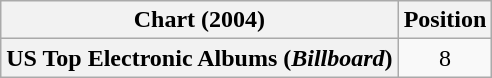<table class="wikitable sortable plainrowheaders" style="text-align:center">
<tr>
<th scope="col">Chart (2004)</th>
<th scope="col">Position</th>
</tr>
<tr>
<th scope="row">US Top Electronic Albums (<em>Billboard</em>)</th>
<td>8</td>
</tr>
</table>
